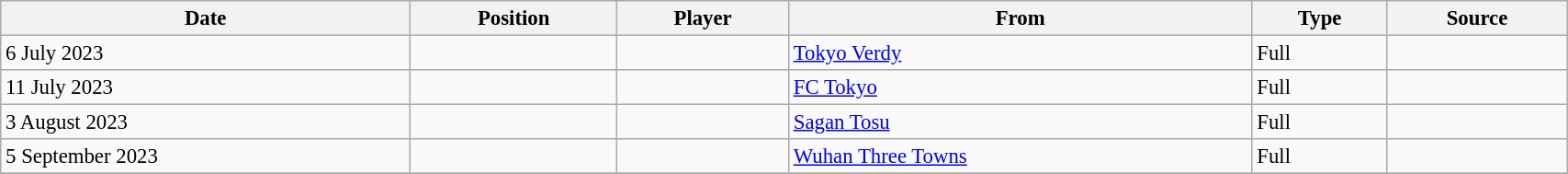<table class="wikitable sortable" style="width:90%; text-align:center; font-size:95%; text-align:left;">
<tr>
<th>Date</th>
<th>Position</th>
<th>Player</th>
<th>From</th>
<th>Type</th>
<th>Source</th>
</tr>
<tr>
<td>6 July 2023</td>
<td></td>
<td></td>
<td> <a href='#'>Tokyo Verdy</a></td>
<td>Full</td>
<td></td>
</tr>
<tr>
<td>11 July 2023</td>
<td></td>
<td></td>
<td> <a href='#'>FC Tokyo</a></td>
<td>Full</td>
<td></td>
</tr>
<tr>
<td>3 August 2023</td>
<td></td>
<td></td>
<td> <a href='#'>Sagan Tosu</a></td>
<td>Full</td>
<td></td>
</tr>
<tr>
<td>5 September 2023</td>
<td></td>
<td></td>
<td> <a href='#'>Wuhan Three Towns</a></td>
<td>Full</td>
<td></td>
</tr>
<tr>
</tr>
</table>
